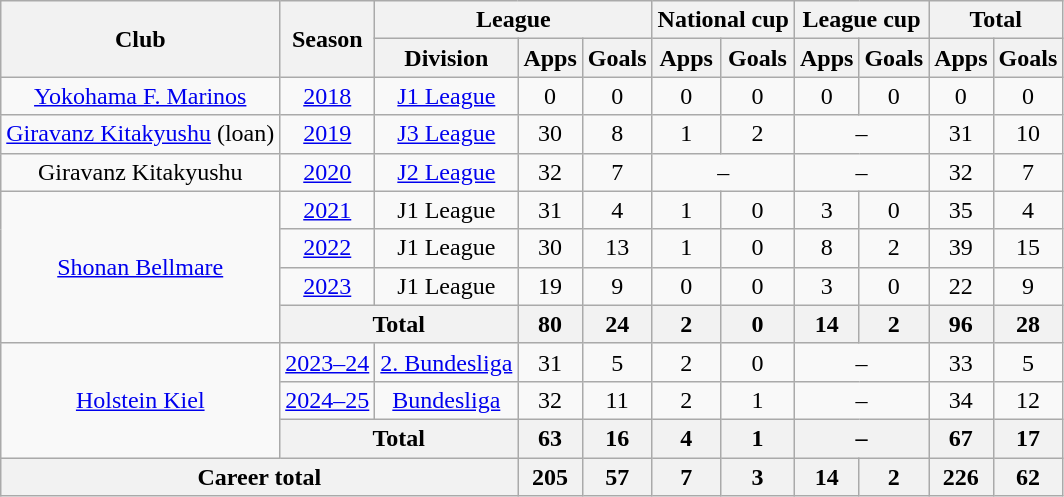<table class="wikitable" style="text-align: center;">
<tr>
<th rowspan="2">Club</th>
<th rowspan="2">Season</th>
<th colspan="3">League</th>
<th colspan="2">National cup</th>
<th colspan="2">League cup</th>
<th colspan="2">Total</th>
</tr>
<tr>
<th>Division</th>
<th>Apps</th>
<th>Goals</th>
<th>Apps</th>
<th>Goals</th>
<th>Apps</th>
<th>Goals</th>
<th>Apps</th>
<th>Goals</th>
</tr>
<tr>
<td><a href='#'>Yokohama F. Marinos</a></td>
<td><a href='#'>2018</a></td>
<td><a href='#'>J1 League</a></td>
<td>0</td>
<td>0</td>
<td>0</td>
<td>0</td>
<td>0</td>
<td>0</td>
<td>0</td>
<td>0</td>
</tr>
<tr>
<td><a href='#'>Giravanz Kitakyushu</a> (loan)</td>
<td><a href='#'>2019</a></td>
<td><a href='#'>J3 League</a></td>
<td>30</td>
<td>8</td>
<td>1</td>
<td>2</td>
<td colspan="2">–</td>
<td>31</td>
<td>10</td>
</tr>
<tr>
<td>Giravanz Kitakyushu</td>
<td><a href='#'>2020</a></td>
<td><a href='#'>J2 League</a></td>
<td>32</td>
<td>7</td>
<td colspan="2">–</td>
<td colspan="2">–</td>
<td>32</td>
<td>7</td>
</tr>
<tr>
<td rowspan="4"><a href='#'>Shonan Bellmare</a></td>
<td><a href='#'>2021</a></td>
<td>J1 League</td>
<td>31</td>
<td>4</td>
<td>1</td>
<td>0</td>
<td>3</td>
<td>0</td>
<td>35</td>
<td>4</td>
</tr>
<tr>
<td><a href='#'>2022</a></td>
<td>J1 League</td>
<td>30</td>
<td>13</td>
<td>1</td>
<td>0</td>
<td>8</td>
<td>2</td>
<td>39</td>
<td>15</td>
</tr>
<tr>
<td><a href='#'>2023</a></td>
<td>J1 League</td>
<td>19</td>
<td>9</td>
<td>0</td>
<td>0</td>
<td>3</td>
<td>0</td>
<td>22</td>
<td>9</td>
</tr>
<tr>
<th colspan="2">Total</th>
<th>80</th>
<th>24</th>
<th>2</th>
<th>0</th>
<th>14</th>
<th>2</th>
<th>96</th>
<th>28</th>
</tr>
<tr>
<td rowspan="3"><a href='#'>Holstein Kiel</a></td>
<td><a href='#'>2023–24</a></td>
<td><a href='#'>2. Bundesliga</a></td>
<td>31</td>
<td>5</td>
<td>2</td>
<td>0</td>
<td colspan="2">–</td>
<td>33</td>
<td>5</td>
</tr>
<tr>
<td><a href='#'>2024–25</a></td>
<td><a href='#'>Bundesliga</a></td>
<td>32</td>
<td>11</td>
<td>2</td>
<td>1</td>
<td colspan="2">–</td>
<td>34</td>
<td>12</td>
</tr>
<tr>
<th colspan="2">Total</th>
<th>63</th>
<th>16</th>
<th>4</th>
<th>1</th>
<th colspan="2">–</th>
<th>67</th>
<th>17</th>
</tr>
<tr>
<th colspan="3">Career total</th>
<th>205</th>
<th>57</th>
<th>7</th>
<th>3</th>
<th>14</th>
<th>2</th>
<th>226</th>
<th>62</th>
</tr>
</table>
